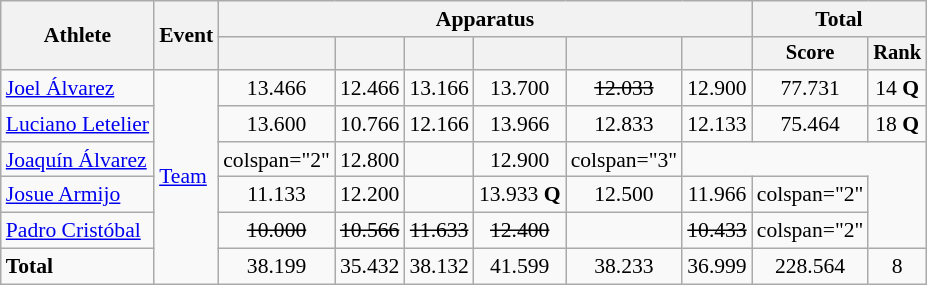<table class=wikitable style=font-size:90%;text-align:center>
<tr>
<th rowspan=2>Athlete</th>
<th rowspan=2>Event</th>
<th colspan=6>Apparatus</th>
<th colspan=2>Total</th>
</tr>
<tr style=font-size:95%>
<th></th>
<th></th>
<th></th>
<th></th>
<th></th>
<th></th>
<th>Score</th>
<th>Rank</th>
</tr>
<tr>
<td align=left><a href='#'>Joel Álvarez</a></td>
<td align=left rowspan="6"><a href='#'>Team</a></td>
<td>13.466</td>
<td>12.466</td>
<td>13.166</td>
<td>13.700</td>
<td><s>12.033</s></td>
<td>12.900</td>
<td>77.731</td>
<td>14 <strong>Q</strong></td>
</tr>
<tr>
<td align=left><a href='#'>Luciano Letelier</a></td>
<td>13.600</td>
<td>10.766</td>
<td>12.166</td>
<td>13.966</td>
<td>12.833</td>
<td>12.133</td>
<td>75.464</td>
<td>18 <strong>Q</strong></td>
</tr>
<tr>
<td align=left><a href='#'>Joaquín Álvarez</a></td>
<td>colspan="2" </td>
<td>12.800</td>
<td></td>
<td>12.900</td>
<td>colspan="3" </td>
</tr>
<tr>
<td align=left><a href='#'>Josue Armijo</a></td>
<td>11.133</td>
<td>12.200</td>
<td></td>
<td>13.933 <strong>Q</strong></td>
<td>12.500</td>
<td>11.966</td>
<td>colspan="2" </td>
</tr>
<tr>
<td align=left><a href='#'>Padro Cristóbal</a></td>
<td><s>10.000</s></td>
<td><s>10.566</s></td>
<td><s>11.633</s></td>
<td><s>12.400</s></td>
<td></td>
<td><s>10.433</s></td>
<td>colspan="2" </td>
</tr>
<tr>
<td align=left><strong>Total</strong></td>
<td>38.199</td>
<td>35.432</td>
<td>38.132</td>
<td>41.599</td>
<td>38.233</td>
<td>36.999</td>
<td>228.564</td>
<td>8</td>
</tr>
</table>
